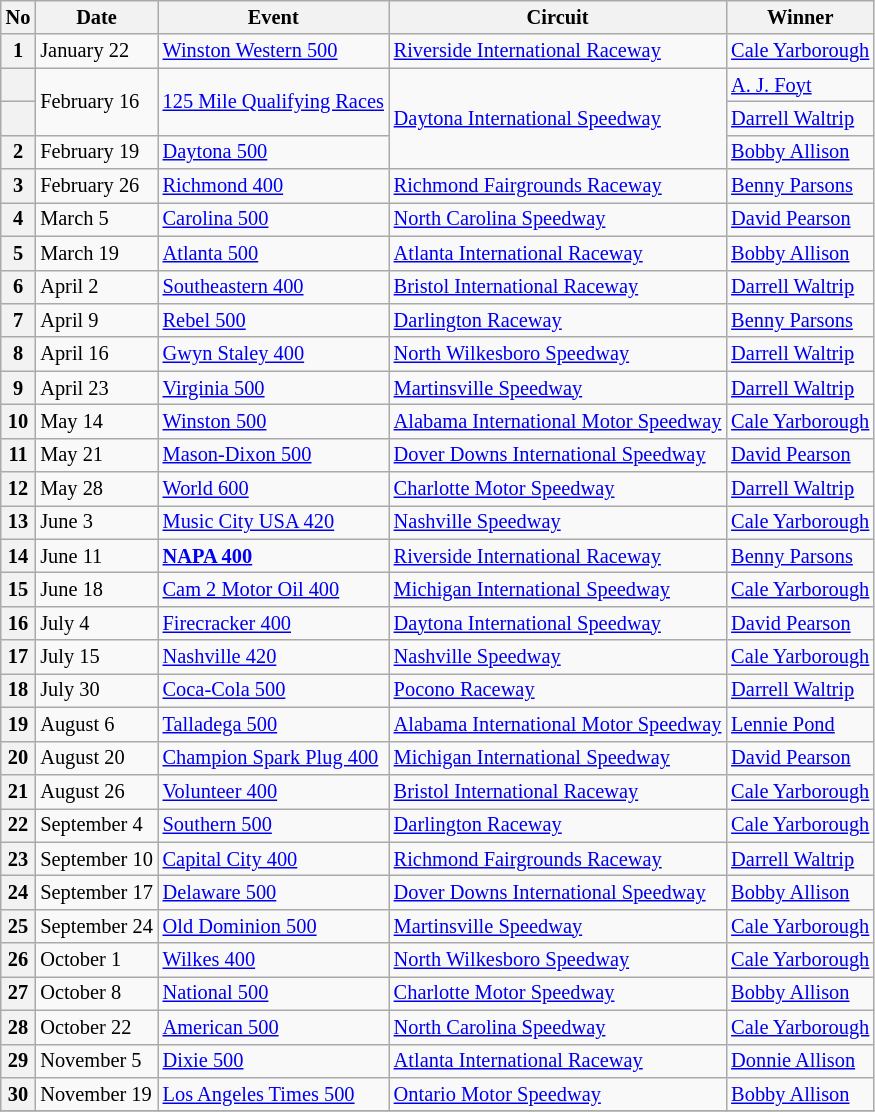<table class="wikitable" style="font-size:85%;">
<tr>
<th>No</th>
<th>Date</th>
<th>Event</th>
<th>Circuit</th>
<th>Winner</th>
</tr>
<tr>
<th>1</th>
<td>January 22</td>
<td><a href='#'>Winston Western 500</a></td>
<td><a href='#'>Riverside International Raceway</a></td>
<td><a href='#'>Cale Yarborough</a></td>
</tr>
<tr>
<th></th>
<td rowspan="2">February 16</td>
<td rowspan="2"><a href='#'>125 Mile Qualifying Races</a></td>
<td rowspan="3"><a href='#'>Daytona International Speedway</a></td>
<td><a href='#'>A. J. Foyt</a></td>
</tr>
<tr>
<th></th>
<td><a href='#'>Darrell Waltrip</a></td>
</tr>
<tr>
<th>2</th>
<td>February 19</td>
<td><a href='#'>Daytona 500</a></td>
<td><a href='#'>Bobby Allison</a></td>
</tr>
<tr>
<th>3</th>
<td>February 26</td>
<td><a href='#'>Richmond 400</a></td>
<td><a href='#'>Richmond Fairgrounds Raceway</a></td>
<td><a href='#'>Benny Parsons</a></td>
</tr>
<tr>
<th>4</th>
<td>March 5</td>
<td><a href='#'>Carolina 500</a></td>
<td><a href='#'>North Carolina Speedway</a></td>
<td><a href='#'>David Pearson</a></td>
</tr>
<tr>
<th>5</th>
<td>March 19</td>
<td><a href='#'>Atlanta 500</a></td>
<td><a href='#'>Atlanta International Raceway</a></td>
<td><a href='#'>Bobby Allison</a></td>
</tr>
<tr>
<th>6</th>
<td>April 2</td>
<td><a href='#'>Southeastern 400</a></td>
<td><a href='#'>Bristol International Raceway</a></td>
<td><a href='#'>Darrell Waltrip</a></td>
</tr>
<tr>
<th>7</th>
<td>April 9</td>
<td><a href='#'>Rebel 500</a></td>
<td><a href='#'>Darlington Raceway</a></td>
<td><a href='#'>Benny Parsons</a></td>
</tr>
<tr>
<th>8</th>
<td>April 16</td>
<td><a href='#'>Gwyn Staley 400</a></td>
<td><a href='#'>North Wilkesboro Speedway</a></td>
<td><a href='#'>Darrell Waltrip</a></td>
</tr>
<tr>
<th>9</th>
<td>April 23</td>
<td><a href='#'>Virginia 500</a></td>
<td><a href='#'>Martinsville Speedway</a></td>
<td><a href='#'>Darrell Waltrip</a></td>
</tr>
<tr>
<th>10</th>
<td>May 14</td>
<td><a href='#'>Winston 500</a></td>
<td><a href='#'>Alabama International Motor Speedway</a></td>
<td><a href='#'>Cale Yarborough</a></td>
</tr>
<tr>
<th>11</th>
<td>May 21</td>
<td><a href='#'>Mason-Dixon 500</a></td>
<td><a href='#'>Dover Downs International Speedway</a></td>
<td><a href='#'>David Pearson</a></td>
</tr>
<tr>
<th>12</th>
<td>May 28</td>
<td><a href='#'>World 600</a></td>
<td><a href='#'>Charlotte Motor Speedway</a></td>
<td><a href='#'>Darrell Waltrip</a></td>
</tr>
<tr>
<th>13</th>
<td>June 3</td>
<td><a href='#'>Music City USA 420</a></td>
<td><a href='#'>Nashville Speedway</a></td>
<td><a href='#'>Cale Yarborough</a></td>
</tr>
<tr>
<th>14</th>
<td>June 11</td>
<td><a href='#'><strong>NAPA 400</strong></a></td>
<td><a href='#'>Riverside International Raceway</a></td>
<td><a href='#'>Benny Parsons</a></td>
</tr>
<tr>
<th>15</th>
<td>June 18</td>
<td><a href='#'>Cam 2 Motor Oil 400</a></td>
<td><a href='#'>Michigan International Speedway</a></td>
<td><a href='#'>Cale Yarborough</a></td>
</tr>
<tr>
<th>16</th>
<td>July 4</td>
<td><a href='#'>Firecracker 400</a></td>
<td><a href='#'>Daytona International Speedway</a></td>
<td><a href='#'>David Pearson</a></td>
</tr>
<tr>
<th>17</th>
<td>July 15</td>
<td><a href='#'>Nashville 420</a></td>
<td><a href='#'>Nashville Speedway</a></td>
<td><a href='#'>Cale Yarborough</a></td>
</tr>
<tr>
<th>18</th>
<td>July 30</td>
<td><a href='#'>Coca-Cola 500</a></td>
<td><a href='#'>Pocono Raceway</a></td>
<td><a href='#'>Darrell Waltrip</a></td>
</tr>
<tr>
<th>19</th>
<td>August 6</td>
<td><a href='#'>Talladega 500</a></td>
<td><a href='#'>Alabama International Motor Speedway</a></td>
<td><a href='#'>Lennie Pond</a></td>
</tr>
<tr>
<th>20</th>
<td>August 20</td>
<td><a href='#'>Champion Spark Plug 400</a></td>
<td><a href='#'>Michigan International Speedway</a></td>
<td><a href='#'>David Pearson</a></td>
</tr>
<tr>
<th>21</th>
<td>August 26</td>
<td><a href='#'>Volunteer 400</a></td>
<td><a href='#'>Bristol International Raceway</a></td>
<td><a href='#'>Cale Yarborough</a></td>
</tr>
<tr>
<th>22</th>
<td>September 4</td>
<td><a href='#'>Southern 500</a></td>
<td><a href='#'>Darlington Raceway</a></td>
<td><a href='#'>Cale Yarborough</a></td>
</tr>
<tr>
<th>23</th>
<td>September 10</td>
<td><a href='#'>Capital City 400</a></td>
<td><a href='#'>Richmond Fairgrounds Raceway</a></td>
<td><a href='#'>Darrell Waltrip</a></td>
</tr>
<tr>
<th>24</th>
<td>September 17</td>
<td><a href='#'>Delaware 500</a></td>
<td><a href='#'>Dover Downs International Speedway</a></td>
<td><a href='#'>Bobby Allison</a></td>
</tr>
<tr>
<th>25</th>
<td>September 24</td>
<td><a href='#'>Old Dominion 500</a></td>
<td><a href='#'>Martinsville Speedway</a></td>
<td><a href='#'>Cale Yarborough</a></td>
</tr>
<tr>
<th>26</th>
<td>October 1</td>
<td><a href='#'>Wilkes 400</a></td>
<td><a href='#'>North Wilkesboro Speedway</a></td>
<td><a href='#'>Cale Yarborough</a></td>
</tr>
<tr>
<th>27</th>
<td>October 8</td>
<td><a href='#'>National 500</a></td>
<td><a href='#'>Charlotte Motor Speedway</a></td>
<td><a href='#'>Bobby Allison</a></td>
</tr>
<tr>
<th>28</th>
<td>October 22</td>
<td><a href='#'>American 500</a></td>
<td><a href='#'>North Carolina Speedway</a></td>
<td><a href='#'>Cale Yarborough</a></td>
</tr>
<tr>
<th>29</th>
<td>November 5</td>
<td><a href='#'>Dixie 500</a></td>
<td><a href='#'>Atlanta International Raceway</a></td>
<td><a href='#'>Donnie Allison</a></td>
</tr>
<tr>
<th>30</th>
<td>November 19</td>
<td><a href='#'>Los Angeles Times 500</a></td>
<td><a href='#'>Ontario Motor Speedway</a></td>
<td><a href='#'>Bobby Allison</a></td>
</tr>
<tr>
</tr>
</table>
